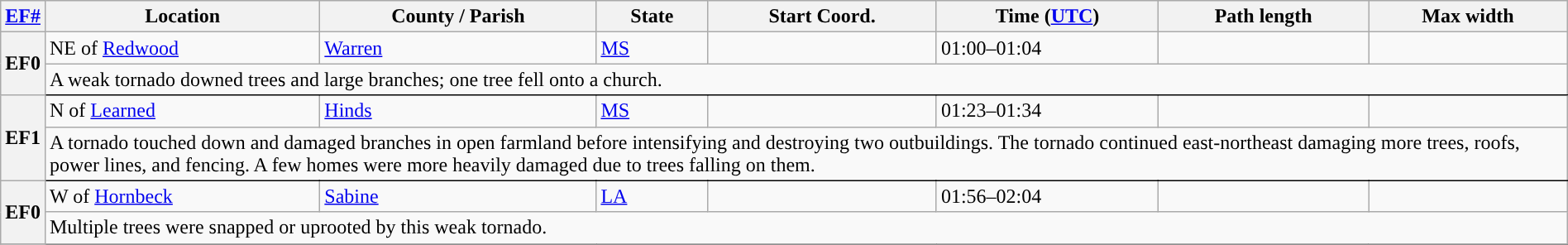<table class="wikitable sortable" style="width:100%;">
<tr>
<th scope="col" width="2%" align="center"><a href='#'>EF#</a></th>
<th scope="col" align="center" class="unsortable">Location</th>
<th scope="col" align="center" class="unsortable">County / Parish</th>
<th scope="col" align="center">State</th>
<th scope="col" align="center">Start Coord.</th>
<th scope="col" align="center">Time (<a href='#'>UTC</a>)</th>
<th scope="col" align="center">Path length</th>
<th scope="col" align="center">Max width</th>
</tr>
<tr>
<th scope="row" rowspan="2" style="background-color:#">EF0</th>
<td>NE of <a href='#'>Redwood</a></td>
<td><a href='#'>Warren</a></td>
<td><a href='#'>MS</a></td>
<td></td>
<td>01:00–01:04</td>
<td></td>
<td></td>
</tr>
<tr class="expand-child">
<td colspan="8" style=" border-bottom: 1px solid black;">A weak tornado downed trees and large branches; one tree fell onto a church.</td>
</tr>
<tr>
<th scope="row" rowspan="2" style="background-color:#">EF1</th>
<td>N of <a href='#'>Learned</a></td>
<td><a href='#'>Hinds</a></td>
<td><a href='#'>MS</a></td>
<td></td>
<td>01:23–01:34</td>
<td></td>
<td></td>
</tr>
<tr class="expand-child">
<td colspan="8" style=" border-bottom: 1px solid black;">A tornado touched down and damaged branches in open farmland before intensifying and destroying two outbuildings. The tornado continued east-northeast damaging more trees, roofs, power lines, and fencing. A few homes were more heavily damaged due to trees falling on them.</td>
</tr>
<tr>
<th scope="row" rowspan="2" style="background-color:#">EF0</th>
<td>W of <a href='#'>Hornbeck</a></td>
<td><a href='#'>Sabine</a></td>
<td><a href='#'>LA</a></td>
<td></td>
<td>01:56–02:04</td>
<td></td>
<td></td>
</tr>
<tr class="expand-child">
<td colspan="8" style=" border-bottom: 1px solid black;">Multiple trees were snapped or uprooted by this weak tornado.</td>
</tr>
<tr>
</tr>
</table>
